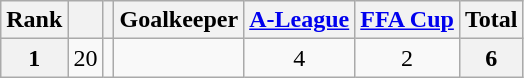<table class="wikitable" style="text-align:center">
<tr>
<th>Rank</th>
<th></th>
<th></th>
<th>Goalkeeper</th>
<th><a href='#'>A-League</a></th>
<th><a href='#'>FFA Cup</a></th>
<th>Total</th>
</tr>
<tr>
<th>1</th>
<td>20</td>
<td></td>
<td align="left"></td>
<td>4</td>
<td>2</td>
<th>6</th>
</tr>
</table>
